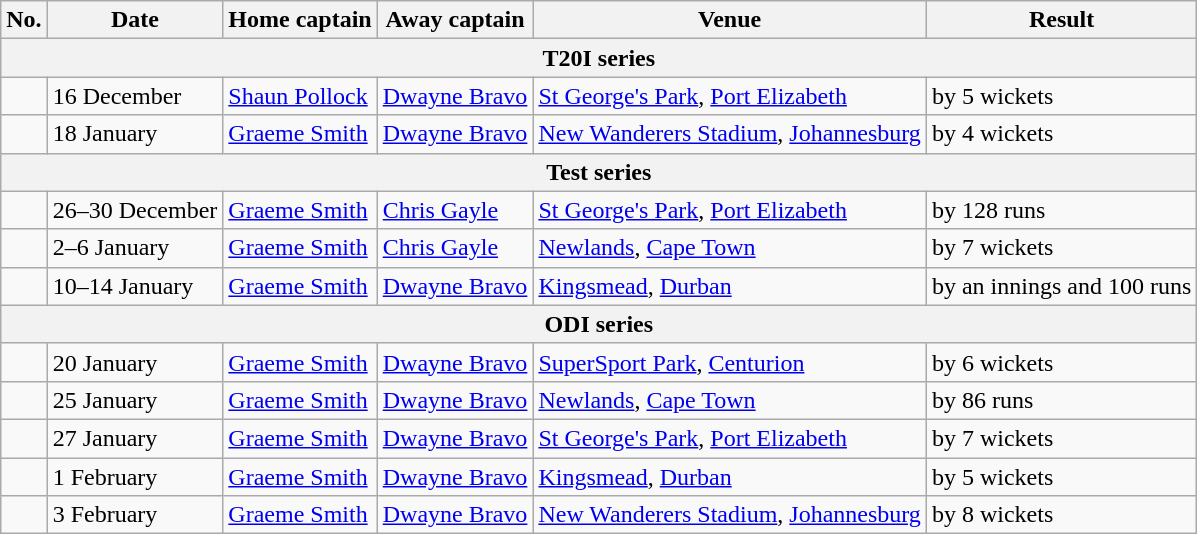<table class="wikitable">
<tr>
<th>No.</th>
<th>Date</th>
<th>Home captain</th>
<th>Away captain</th>
<th>Venue</th>
<th>Result</th>
</tr>
<tr>
<th colspan="6">T20I series</th>
</tr>
<tr>
<td></td>
<td>16 December</td>
<td><a href='#'>Shaun Pollock</a></td>
<td><a href='#'>Dwayne Bravo</a></td>
<td><a href='#'>St George's Park</a>, <a href='#'>Port Elizabeth</a></td>
<td> by 5 wickets</td>
</tr>
<tr>
<td></td>
<td>18 January</td>
<td><a href='#'>Graeme Smith</a></td>
<td><a href='#'>Dwayne Bravo</a></td>
<td><a href='#'>New Wanderers Stadium</a>, <a href='#'>Johannesburg</a></td>
<td> by 4 wickets</td>
</tr>
<tr>
<th colspan="6">Test series</th>
</tr>
<tr>
<td></td>
<td>26–30 December</td>
<td><a href='#'>Graeme Smith</a></td>
<td><a href='#'>Chris Gayle</a></td>
<td><a href='#'>St George's Park</a>, <a href='#'>Port Elizabeth</a></td>
<td> by 128 runs</td>
</tr>
<tr>
<td></td>
<td>2–6 January</td>
<td><a href='#'>Graeme Smith</a></td>
<td><a href='#'>Chris Gayle</a></td>
<td><a href='#'>Newlands</a>, <a href='#'>Cape Town</a></td>
<td> by 7 wickets</td>
</tr>
<tr>
<td></td>
<td>10–14 January</td>
<td><a href='#'>Graeme Smith</a></td>
<td><a href='#'>Dwayne Bravo</a></td>
<td><a href='#'>Kingsmead</a>, <a href='#'>Durban</a></td>
<td> by an innings and 100 runs</td>
</tr>
<tr>
<th colspan="6">ODI series</th>
</tr>
<tr>
<td></td>
<td>20 January</td>
<td><a href='#'>Graeme Smith</a></td>
<td><a href='#'>Dwayne Bravo</a></td>
<td><a href='#'>SuperSport Park</a>, <a href='#'>Centurion</a></td>
<td> by 6 wickets</td>
</tr>
<tr>
<td></td>
<td>25 January</td>
<td><a href='#'>Graeme Smith</a></td>
<td><a href='#'>Dwayne Bravo</a></td>
<td><a href='#'>Newlands</a>, <a href='#'>Cape Town</a></td>
<td> by 86 runs</td>
</tr>
<tr>
<td></td>
<td>27 January</td>
<td><a href='#'>Graeme Smith</a></td>
<td><a href='#'>Dwayne Bravo</a></td>
<td><a href='#'>St George's Park</a>, <a href='#'>Port Elizabeth</a></td>
<td> by 7 wickets</td>
</tr>
<tr>
<td></td>
<td>1 February</td>
<td><a href='#'>Graeme Smith</a></td>
<td><a href='#'>Dwayne Bravo</a></td>
<td><a href='#'>Kingsmead</a>, <a href='#'>Durban</a></td>
<td> by 5 wickets</td>
</tr>
<tr>
<td></td>
<td>3 February</td>
<td><a href='#'>Graeme Smith</a></td>
<td><a href='#'>Dwayne Bravo</a></td>
<td><a href='#'>New Wanderers Stadium</a>, <a href='#'>Johannesburg</a></td>
<td> by 8 wickets</td>
</tr>
</table>
